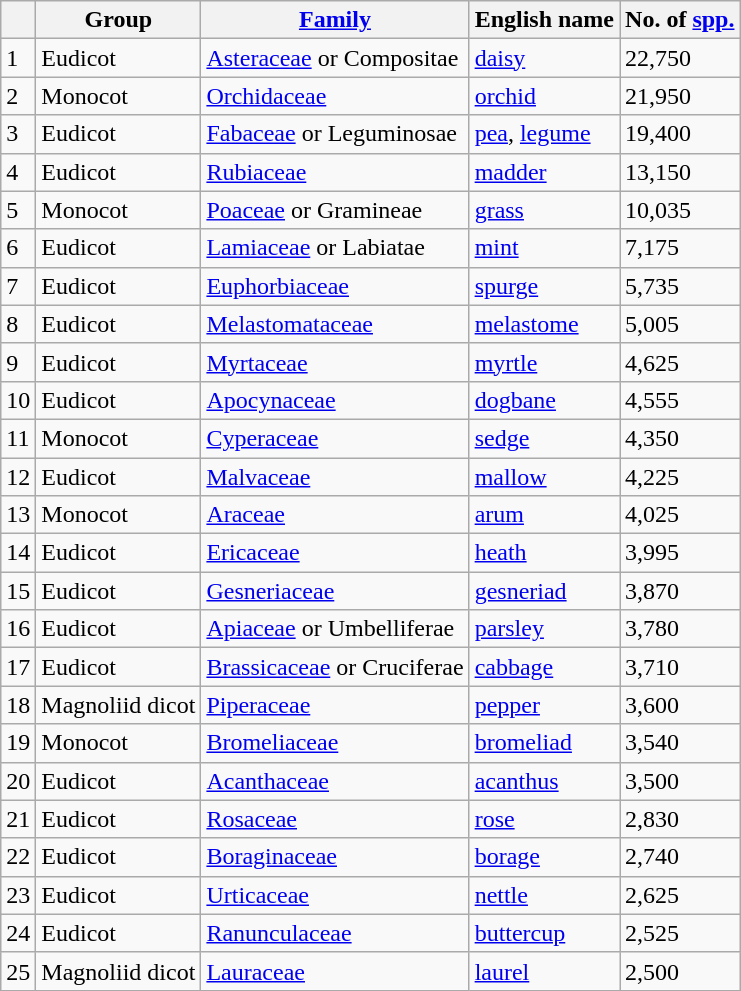<table class="wikitable sortable">
<tr>
<th></th>
<th>Group</th>
<th><a href='#'>Family</a></th>
<th>English name</th>
<th>No. of <a href='#'>spp.</a></th>
</tr>
<tr>
<td>1</td>
<td>Eudicot</td>
<td><a href='#'>Asteraceae</a> or Compositae</td>
<td><a href='#'>daisy</a></td>
<td>22,750</td>
</tr>
<tr>
<td>2</td>
<td>Monocot</td>
<td><a href='#'>Orchidaceae</a></td>
<td><a href='#'>orchid</a></td>
<td>21,950</td>
</tr>
<tr>
<td>3</td>
<td>Eudicot</td>
<td><a href='#'>Fabaceae</a> or Leguminosae</td>
<td><a href='#'>pea</a>, <a href='#'>legume</a></td>
<td>19,400</td>
</tr>
<tr>
<td>4</td>
<td>Eudicot</td>
<td><a href='#'>Rubiaceae</a></td>
<td><a href='#'>madder</a></td>
<td>13,150</td>
</tr>
<tr>
<td>5</td>
<td>Monocot</td>
<td><a href='#'>Poaceae</a> or Gramineae</td>
<td><a href='#'>grass</a></td>
<td>10,035</td>
</tr>
<tr>
<td>6</td>
<td>Eudicot</td>
<td><a href='#'>Lamiaceae</a> or Labiatae</td>
<td><a href='#'>mint</a></td>
<td>7,175</td>
</tr>
<tr>
<td>7</td>
<td>Eudicot</td>
<td><a href='#'>Euphorbiaceae</a></td>
<td><a href='#'>spurge</a></td>
<td>5,735</td>
</tr>
<tr>
<td>8</td>
<td>Eudicot</td>
<td><a href='#'>Melastomataceae</a></td>
<td><a href='#'>melastome</a></td>
<td>5,005</td>
</tr>
<tr>
<td>9</td>
<td>Eudicot</td>
<td><a href='#'>Myrtaceae</a></td>
<td><a href='#'>myrtle</a></td>
<td>4,625</td>
</tr>
<tr>
<td>10</td>
<td>Eudicot</td>
<td><a href='#'>Apocynaceae</a></td>
<td><a href='#'>dogbane</a></td>
<td>4,555</td>
</tr>
<tr>
<td>11</td>
<td>Monocot</td>
<td><a href='#'>Cyperaceae</a></td>
<td><a href='#'>sedge</a></td>
<td>4,350</td>
</tr>
<tr>
<td>12</td>
<td>Eudicot</td>
<td><a href='#'>Malvaceae</a></td>
<td><a href='#'>mallow</a></td>
<td>4,225</td>
</tr>
<tr>
<td>13</td>
<td>Monocot</td>
<td><a href='#'>Araceae</a></td>
<td><a href='#'>arum</a></td>
<td>4,025</td>
</tr>
<tr>
<td>14</td>
<td>Eudicot</td>
<td><a href='#'>Ericaceae</a></td>
<td><a href='#'>heath</a></td>
<td>3,995</td>
</tr>
<tr>
<td>15</td>
<td>Eudicot</td>
<td><a href='#'>Gesneriaceae</a></td>
<td><a href='#'>gesneriad</a></td>
<td>3,870</td>
</tr>
<tr>
<td>16</td>
<td>Eudicot</td>
<td><a href='#'>Apiaceae</a> or Umbelliferae</td>
<td><a href='#'>parsley</a></td>
<td>3,780</td>
</tr>
<tr>
<td>17</td>
<td>Eudicot</td>
<td><a href='#'>Brassicaceae</a> or Cruciferae</td>
<td><a href='#'>cabbage</a></td>
<td>3,710</td>
</tr>
<tr>
<td>18</td>
<td>Magnoliid dicot</td>
<td><a href='#'>Piperaceae</a></td>
<td><a href='#'>pepper</a></td>
<td>3,600</td>
</tr>
<tr>
<td>19</td>
<td>Monocot</td>
<td><a href='#'>Bromeliaceae</a></td>
<td><a href='#'>bromeliad</a></td>
<td>3,540</td>
</tr>
<tr>
<td>20</td>
<td>Eudicot</td>
<td><a href='#'>Acanthaceae</a></td>
<td><a href='#'>acanthus</a></td>
<td>3,500</td>
</tr>
<tr>
<td>21</td>
<td>Eudicot</td>
<td><a href='#'>Rosaceae</a></td>
<td><a href='#'>rose</a></td>
<td>2,830</td>
</tr>
<tr>
<td>22</td>
<td>Eudicot</td>
<td><a href='#'>Boraginaceae</a></td>
<td><a href='#'>borage</a></td>
<td>2,740</td>
</tr>
<tr>
<td>23</td>
<td>Eudicot</td>
<td><a href='#'>Urticaceae</a></td>
<td><a href='#'>nettle</a></td>
<td>2,625</td>
</tr>
<tr>
<td>24</td>
<td>Eudicot</td>
<td><a href='#'>Ranunculaceae</a></td>
<td><a href='#'>buttercup</a></td>
<td>2,525</td>
</tr>
<tr>
<td>25</td>
<td>Magnoliid dicot</td>
<td><a href='#'>Lauraceae</a></td>
<td><a href='#'>laurel</a></td>
<td>2,500</td>
</tr>
</table>
